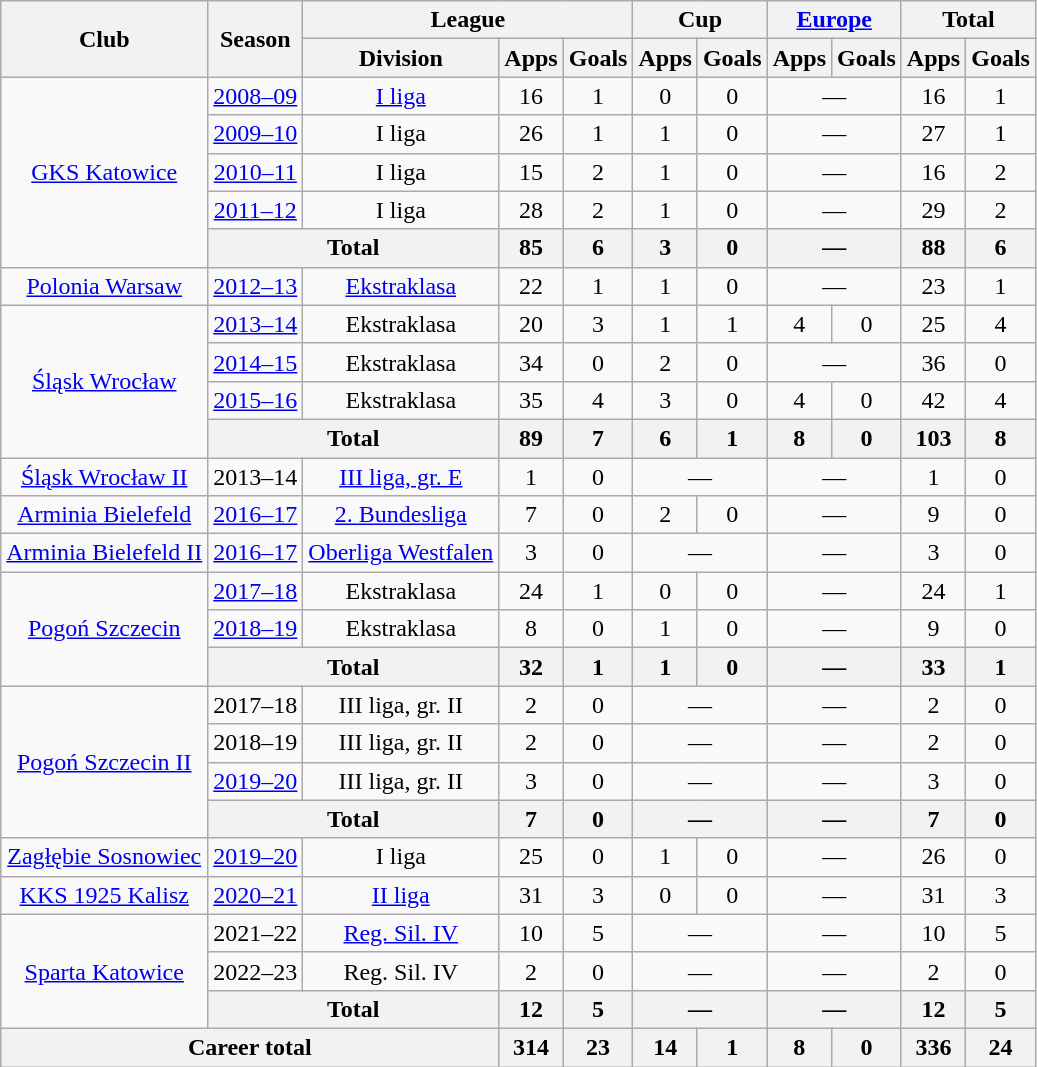<table class="wikitable" style="text-align: center;">
<tr>
<th rowspan="2">Club</th>
<th rowspan="2">Season</th>
<th colspan="3">League</th>
<th colspan="2">Cup</th>
<th colspan="2"><a href='#'>Europe</a></th>
<th colspan="2">Total</th>
</tr>
<tr>
<th>Division</th>
<th>Apps</th>
<th>Goals</th>
<th>Apps</th>
<th>Goals</th>
<th>Apps</th>
<th>Goals</th>
<th>Apps</th>
<th>Goals</th>
</tr>
<tr>
<td rowspan="5"><a href='#'>GKS Katowice</a></td>
<td><a href='#'>2008–09</a></td>
<td><a href='#'>I liga</a></td>
<td>16</td>
<td>1</td>
<td>0</td>
<td>0</td>
<td colspan="2">—</td>
<td>16</td>
<td>1</td>
</tr>
<tr>
<td><a href='#'>2009–10</a></td>
<td>I liga</td>
<td>26</td>
<td>1</td>
<td>1</td>
<td>0</td>
<td colspan="2">—</td>
<td>27</td>
<td>1</td>
</tr>
<tr>
<td><a href='#'>2010–11</a></td>
<td>I liga</td>
<td>15</td>
<td>2</td>
<td>1</td>
<td>0</td>
<td colspan="2">—</td>
<td>16</td>
<td>2</td>
</tr>
<tr>
<td><a href='#'>2011–12</a></td>
<td>I liga</td>
<td>28</td>
<td>2</td>
<td>1</td>
<td>0</td>
<td colspan="2">—</td>
<td>29</td>
<td>2</td>
</tr>
<tr>
<th colspan="2">Total</th>
<th>85</th>
<th>6</th>
<th>3</th>
<th>0</th>
<th colspan="2">—</th>
<th>88</th>
<th>6</th>
</tr>
<tr>
<td rowspan="1"><a href='#'>Polonia Warsaw</a></td>
<td><a href='#'>2012–13</a></td>
<td><a href='#'>Ekstraklasa</a></td>
<td>22</td>
<td>1</td>
<td>1</td>
<td>0</td>
<td colspan="2">—</td>
<td>23</td>
<td>1</td>
</tr>
<tr>
<td rowspan="4"><a href='#'>Śląsk Wrocław</a></td>
<td><a href='#'>2013–14</a></td>
<td>Ekstraklasa</td>
<td>20</td>
<td>3</td>
<td>1</td>
<td>1</td>
<td>4</td>
<td>0</td>
<td>25</td>
<td>4</td>
</tr>
<tr>
<td><a href='#'>2014–15</a></td>
<td>Ekstraklasa</td>
<td>34</td>
<td>0</td>
<td>2</td>
<td>0</td>
<td colspan="2">—</td>
<td>36</td>
<td>0</td>
</tr>
<tr>
<td><a href='#'>2015–16</a></td>
<td>Ekstraklasa</td>
<td>35</td>
<td>4</td>
<td>3</td>
<td>0</td>
<td>4</td>
<td>0</td>
<td>42</td>
<td>4</td>
</tr>
<tr>
<th colspan="2">Total</th>
<th>89</th>
<th>7</th>
<th>6</th>
<th>1</th>
<th>8</th>
<th>0</th>
<th>103</th>
<th>8</th>
</tr>
<tr>
<td><a href='#'>Śląsk Wrocław II</a></td>
<td>2013–14</td>
<td><a href='#'>III liga, gr. E</a></td>
<td>1</td>
<td>0</td>
<td colspan="2">—</td>
<td colspan="2">—</td>
<td>1</td>
<td>0</td>
</tr>
<tr>
<td><a href='#'>Arminia Bielefeld</a></td>
<td><a href='#'>2016–17</a></td>
<td><a href='#'>2. Bundesliga</a></td>
<td>7</td>
<td>0</td>
<td>2</td>
<td>0</td>
<td colspan="2">—</td>
<td>9</td>
<td>0</td>
</tr>
<tr>
<td><a href='#'>Arminia Bielefeld II</a></td>
<td><a href='#'>2016–17</a></td>
<td><a href='#'>Oberliga Westfalen</a></td>
<td>3</td>
<td>0</td>
<td colspan="2">—</td>
<td colspan="2">—</td>
<td>3</td>
<td>0</td>
</tr>
<tr>
<td rowspan="3"><a href='#'>Pogoń Szczecin</a></td>
<td><a href='#'>2017–18</a></td>
<td>Ekstraklasa</td>
<td>24</td>
<td>1</td>
<td>0</td>
<td>0</td>
<td colspan="2">—</td>
<td>24</td>
<td>1</td>
</tr>
<tr>
<td><a href='#'>2018–19</a></td>
<td>Ekstraklasa</td>
<td>8</td>
<td>0</td>
<td>1</td>
<td>0</td>
<td colspan="2">—</td>
<td>9</td>
<td>0</td>
</tr>
<tr>
<th colspan="2">Total</th>
<th>32</th>
<th>1</th>
<th>1</th>
<th>0</th>
<th colspan="2">—</th>
<th>33</th>
<th>1</th>
</tr>
<tr>
<td rowspan="4"><a href='#'>Pogoń Szczecin II</a></td>
<td>2017–18</td>
<td>III liga, gr. II</td>
<td>2</td>
<td>0</td>
<td colspan="2">—</td>
<td colspan="2">—</td>
<td>2</td>
<td>0</td>
</tr>
<tr>
<td>2018–19</td>
<td>III liga, gr. II</td>
<td>2</td>
<td>0</td>
<td colspan="2">—</td>
<td colspan="2">—</td>
<td>2</td>
<td>0</td>
</tr>
<tr>
<td><a href='#'>2019–20</a></td>
<td>III liga, gr. II</td>
<td>3</td>
<td>0</td>
<td colspan="2">—</td>
<td colspan="2">—</td>
<td>3</td>
<td>0</td>
</tr>
<tr>
<th colspan="2">Total</th>
<th>7</th>
<th>0</th>
<th colspan="2">—</th>
<th colspan="2">—</th>
<th>7</th>
<th>0</th>
</tr>
<tr>
<td><a href='#'>Zagłębie Sosnowiec</a></td>
<td><a href='#'>2019–20</a></td>
<td>I liga</td>
<td>25</td>
<td>0</td>
<td>1</td>
<td>0</td>
<td colspan="2">—</td>
<td>26</td>
<td>0</td>
</tr>
<tr>
<td><a href='#'>KKS 1925 Kalisz</a></td>
<td><a href='#'>2020–21</a></td>
<td><a href='#'>II liga</a></td>
<td>31</td>
<td>3</td>
<td>0</td>
<td>0</td>
<td colspan="2">—</td>
<td>31</td>
<td>3</td>
</tr>
<tr>
<td rowspan="3"><a href='#'>Sparta Katowice</a></td>
<td>2021–22</td>
<td><a href='#'>Reg. Sil. IV</a></td>
<td>10</td>
<td>5</td>
<td colspan="2">—</td>
<td colspan="2">—</td>
<td>10</td>
<td>5</td>
</tr>
<tr>
<td>2022–23</td>
<td>Reg. Sil. IV</td>
<td>2</td>
<td>0</td>
<td colspan="2">—</td>
<td colspan="2">—</td>
<td>2</td>
<td>0</td>
</tr>
<tr>
<th colspan="2">Total</th>
<th>12</th>
<th>5</th>
<th colspan="2">—</th>
<th colspan="2">—</th>
<th>12</th>
<th>5</th>
</tr>
<tr>
<th colspan="3">Career total</th>
<th>314</th>
<th>23</th>
<th>14</th>
<th>1</th>
<th>8</th>
<th>0</th>
<th>336</th>
<th>24</th>
</tr>
</table>
